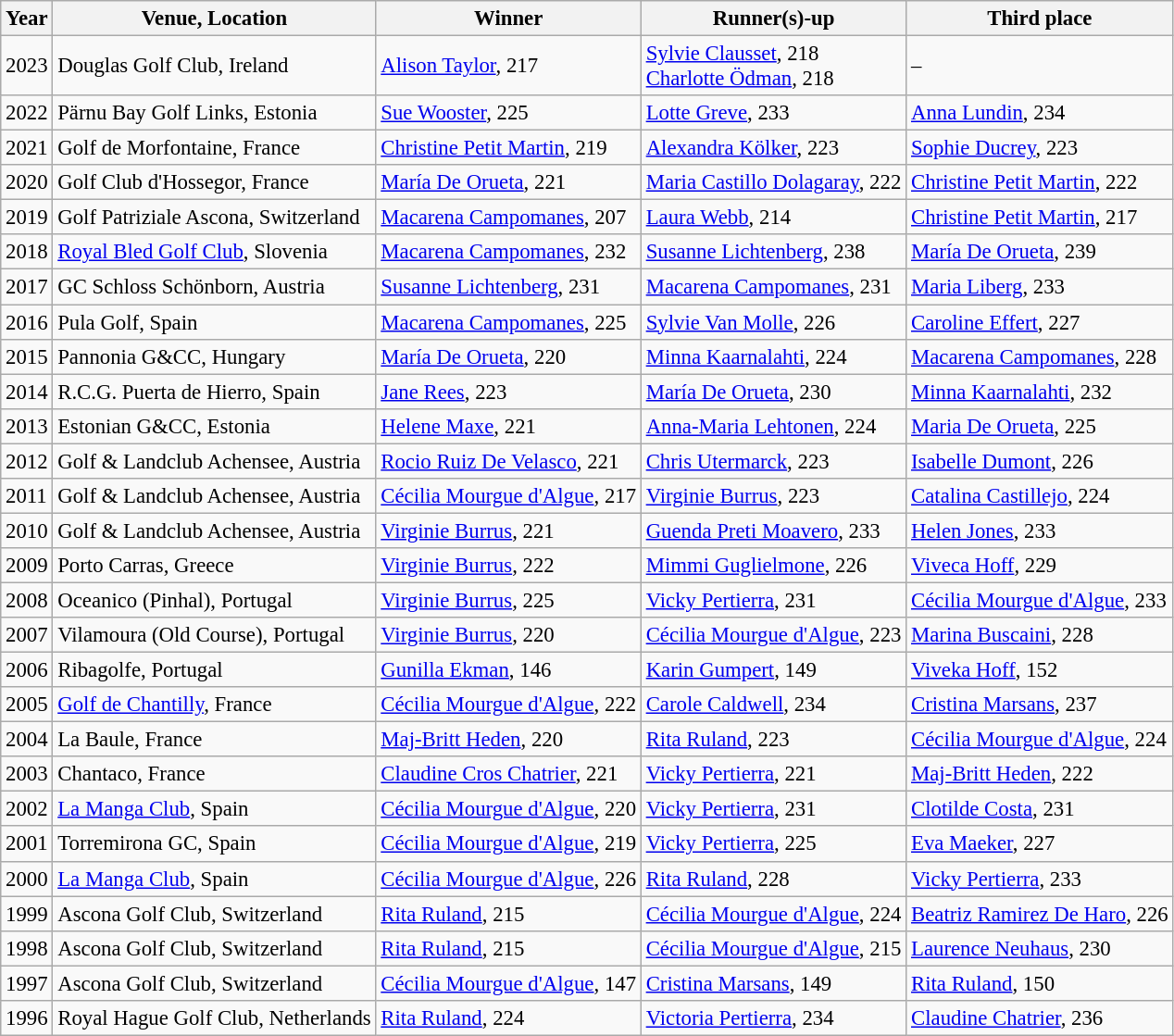<table class="wikitable sortable" style="font-size:95%;">
<tr>
<th>Year</th>
<th>Venue, Location</th>
<th>Winner</th>
<th>Runner(s)-up</th>
<th>Third place</th>
</tr>
<tr>
<td>2023</td>
<td>Douglas Golf Club, Ireland</td>
<td> <a href='#'>Alison Taylor</a>, 217</td>
<td> <a href='#'>Sylvie Clausset</a>, 218<br> <a href='#'>Charlotte Ödman</a>, 218</td>
<td>–</td>
</tr>
<tr>
<td>2022</td>
<td>Pärnu Bay Golf Links, Estonia</td>
<td> <a href='#'>Sue Wooster</a>, 225</td>
<td> <a href='#'>Lotte Greve</a>, 233</td>
<td> <a href='#'>Anna Lundin</a>, 234</td>
</tr>
<tr>
<td>2021</td>
<td>Golf de Morfontaine, France</td>
<td> <a href='#'>Christine Petit Martin</a>, 219</td>
<td> <a href='#'>Alexandra Kölker</a>, 223</td>
<td> <a href='#'>Sophie Ducrey</a>, 223</td>
</tr>
<tr>
<td>2020</td>
<td>Golf Club d'Hossegor, France</td>
<td> <a href='#'>María De Orueta</a>, 221</td>
<td> <a href='#'>Maria Castillo Dolagaray</a>, 222</td>
<td> <a href='#'>Christine Petit Martin</a>, 222</td>
</tr>
<tr>
<td>2019</td>
<td>Golf Patriziale Ascona, Switzerland</td>
<td> <a href='#'>Macarena Campomanes</a>, 207</td>
<td> <a href='#'>Laura Webb</a>, 214</td>
<td> <a href='#'>Christine Petit Martin</a>, 217</td>
</tr>
<tr>
<td>2018</td>
<td><a href='#'>Royal Bled Golf Club</a>, Slovenia</td>
<td> <a href='#'>Macarena Campomanes</a>, 232</td>
<td> <a href='#'>Susanne Lichtenberg</a>, 238</td>
<td> <a href='#'>María De Orueta</a>, 239</td>
</tr>
<tr>
<td>2017</td>
<td>GC Schloss Schönborn, Austria</td>
<td> <a href='#'>Susanne Lichtenberg</a>, 231</td>
<td> <a href='#'>Macarena Campomanes</a>, 231</td>
<td> <a href='#'>Maria Liberg</a>, 233</td>
</tr>
<tr>
<td>2016</td>
<td>Pula Golf, Spain</td>
<td> <a href='#'>Macarena Campomanes</a>, 225</td>
<td> <a href='#'>Sylvie Van Molle</a>, 226</td>
<td> <a href='#'>Caroline Effert</a>, 227</td>
</tr>
<tr>
<td>2015</td>
<td>Pannonia G&CC, Hungary</td>
<td> <a href='#'>María De Orueta</a>, 220</td>
<td> <a href='#'>Minna Kaarnalahti</a>, 224</td>
<td> <a href='#'>Macarena Campomanes</a>, 228</td>
</tr>
<tr>
<td>2014</td>
<td>R.C.G. Puerta de Hierro, Spain</td>
<td> <a href='#'>Jane Rees</a>, 223</td>
<td> <a href='#'>María De Orueta</a>, 230</td>
<td> <a href='#'>Minna Kaarnalahti</a>, 232</td>
</tr>
<tr>
<td>2013</td>
<td>Estonian G&CC, Estonia</td>
<td> <a href='#'>Helene Maxe</a>, 221</td>
<td> <a href='#'>Anna-Maria Lehtonen</a>, 224</td>
<td> <a href='#'>Maria De Orueta</a>, 225</td>
</tr>
<tr>
<td>2012</td>
<td>Golf & Landclub Achensee, Austria</td>
<td> <a href='#'>Rocio Ruiz De Velasco</a>, 221</td>
<td> <a href='#'>Chris Utermarck</a>, 223</td>
<td> <a href='#'>Isabelle Dumont</a>, 226</td>
</tr>
<tr>
<td>2011</td>
<td>Golf & Landclub Achensee, Austria</td>
<td> <a href='#'>Cécilia Mourgue d'Algue</a>, 217</td>
<td> <a href='#'>Virginie Burrus</a>, 223</td>
<td> <a href='#'>Catalina Castillejo</a>, 224</td>
</tr>
<tr>
<td>2010</td>
<td>Golf & Landclub Achensee, Austria</td>
<td> <a href='#'>Virginie Burrus</a>, 221</td>
<td> <a href='#'>Guenda Preti Moavero</a>, 233</td>
<td> <a href='#'>Helen Jones</a>, 233</td>
</tr>
<tr>
<td>2009</td>
<td>Porto Carras, Greece</td>
<td> <a href='#'>Virginie Burrus</a>, 222</td>
<td> <a href='#'>Mimmi Guglielmone</a>, 226</td>
<td> <a href='#'>Viveca Hoff</a>, 229</td>
</tr>
<tr>
<td>2008</td>
<td>Oceanico (Pinhal), Portugal</td>
<td> <a href='#'>Virginie Burrus</a>, 225</td>
<td> <a href='#'>Vicky Pertierra</a>, 231</td>
<td> <a href='#'>Cécilia Mourgue d'Algue</a>, 233</td>
</tr>
<tr>
<td>2007</td>
<td>Vilamoura (Old Course), Portugal</td>
<td> <a href='#'>Virginie Burrus</a>, 220</td>
<td> <a href='#'>Cécilia Mourgue d'Algue</a>, 223</td>
<td> <a href='#'>Marina Buscaini</a>, 228</td>
</tr>
<tr>
<td>2006</td>
<td>Ribagolfe, Portugal</td>
<td> <a href='#'>Gunilla Ekman</a>, 146</td>
<td> <a href='#'>Karin Gumpert</a>, 149</td>
<td> <a href='#'>Viveka Hoff</a>, 152</td>
</tr>
<tr>
<td>2005</td>
<td><a href='#'>Golf de Chantilly</a>, France</td>
<td> <a href='#'>Cécilia Mourgue d'Algue</a>, 222</td>
<td> <a href='#'>Carole Caldwell</a>, 234</td>
<td> <a href='#'>Cristina Marsans</a>, 237</td>
</tr>
<tr>
<td>2004</td>
<td>La Baule, France</td>
<td> <a href='#'>Maj-Britt Heden</a>, 220</td>
<td> <a href='#'>Rita Ruland</a>, 223</td>
<td> <a href='#'>Cécilia Mourgue d'Algue</a>, 224</td>
</tr>
<tr>
<td>2003</td>
<td>Chantaco, France</td>
<td> <a href='#'>Claudine Cros Chatrier</a>, 221</td>
<td> <a href='#'>Vicky Pertierra</a>, 221</td>
<td> <a href='#'>Maj-Britt Heden</a>, 222</td>
</tr>
<tr>
<td>2002</td>
<td><a href='#'>La Manga Club</a>, Spain</td>
<td> <a href='#'>Cécilia Mourgue d'Algue</a>, 220</td>
<td> <a href='#'>Vicky Pertierra</a>, 231</td>
<td> <a href='#'>Clotilde Costa</a>, 231</td>
</tr>
<tr>
<td>2001</td>
<td>Torremirona GC, Spain</td>
<td> <a href='#'>Cécilia Mourgue d'Algue</a>, 219</td>
<td> <a href='#'>Vicky Pertierra</a>, 225</td>
<td> <a href='#'>Eva Maeker</a>, 227</td>
</tr>
<tr>
<td>2000</td>
<td><a href='#'>La Manga Club</a>, Spain</td>
<td> <a href='#'>Cécilia Mourgue d'Algue</a>, 226</td>
<td> <a href='#'>Rita Ruland</a>, 228</td>
<td> <a href='#'>Vicky Pertierra</a>, 233</td>
</tr>
<tr>
<td>1999</td>
<td>Ascona Golf Club, Switzerland</td>
<td> <a href='#'>Rita Ruland</a>, 215</td>
<td> <a href='#'>Cécilia Mourgue d'Algue</a>, 224</td>
<td> <a href='#'>Beatriz Ramirez De Haro</a>, 226</td>
</tr>
<tr>
<td>1998</td>
<td>Ascona Golf Club, Switzerland</td>
<td> <a href='#'>Rita Ruland</a>, 215</td>
<td> <a href='#'>Cécilia Mourgue d'Algue</a>, 215</td>
<td> <a href='#'>Laurence Neuhaus</a>, 230</td>
</tr>
<tr>
<td>1997</td>
<td>Ascona Golf Club, Switzerland</td>
<td> <a href='#'>Cécilia Mourgue d'Algue</a>, 147</td>
<td> <a href='#'>Cristina Marsans</a>, 149</td>
<td> <a href='#'>Rita Ruland</a>, 150</td>
</tr>
<tr>
<td>1996</td>
<td>Royal Hague Golf Club, Netherlands</td>
<td> <a href='#'>Rita Ruland</a>, 224</td>
<td> <a href='#'>Victoria Pertierra</a>, 234</td>
<td> <a href='#'>Claudine Chatrier</a>, 236</td>
</tr>
</table>
